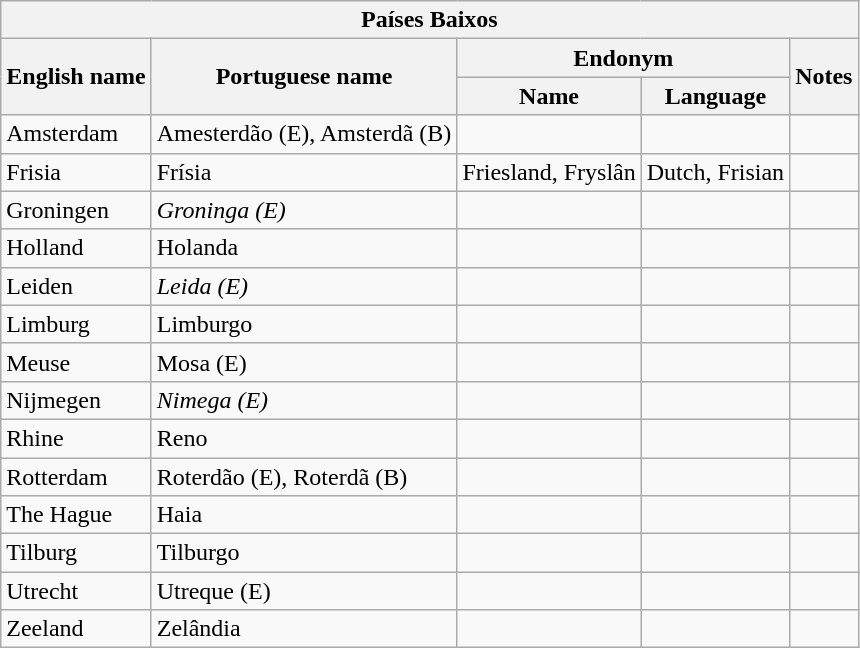<table class="wikitable sortable">
<tr>
<th colspan="5"> Países Baixos</th>
</tr>
<tr>
<th rowspan="2">English name</th>
<th rowspan="2">Portuguese name</th>
<th colspan="2">Endonym</th>
<th rowspan="2">Notes</th>
</tr>
<tr>
<th>Name</th>
<th>Language</th>
</tr>
<tr>
<td>Amsterdam</td>
<td>Amesterdão (E), Amsterdã (B)</td>
<td></td>
<td></td>
<td></td>
</tr>
<tr>
<td>Frisia</td>
<td>Frísia</td>
<td>Friesland, Fryslân</td>
<td>Dutch, Frisian</td>
<td></td>
</tr>
<tr>
<td>Groningen</td>
<td><em>Groninga (E)</em></td>
<td></td>
<td></td>
<td></td>
</tr>
<tr>
<td>Holland</td>
<td>Holanda</td>
<td></td>
<td></td>
<td></td>
</tr>
<tr>
<td>Leiden</td>
<td><em>Leida (E)</em></td>
<td></td>
<td></td>
<td></td>
</tr>
<tr>
<td>Limburg</td>
<td>Limburgo</td>
<td></td>
<td></td>
<td></td>
</tr>
<tr>
<td>Meuse</td>
<td>Mosa (E)</td>
<td></td>
<td></td>
<td></td>
</tr>
<tr>
<td>Nijmegen</td>
<td><em>Nimega (E)</em></td>
<td></td>
<td></td>
<td></td>
</tr>
<tr>
<td>Rhine</td>
<td>Reno</td>
<td></td>
<td></td>
<td></td>
</tr>
<tr>
<td>Rotterdam</td>
<td>Roterdão (E), Roterdã (B)</td>
<td></td>
<td></td>
<td></td>
</tr>
<tr>
<td>The Hague</td>
<td>Haia</td>
<td></td>
<td></td>
<td></td>
</tr>
<tr>
<td>Tilburg</td>
<td>Tilburgo</td>
<td></td>
<td></td>
<td></td>
</tr>
<tr>
<td>Utrecht</td>
<td>Utreque (E)</td>
<td></td>
<td></td>
<td></td>
</tr>
<tr>
<td>Zeeland</td>
<td>Zelândia</td>
<td></td>
<td></td>
<td></td>
</tr>
</table>
